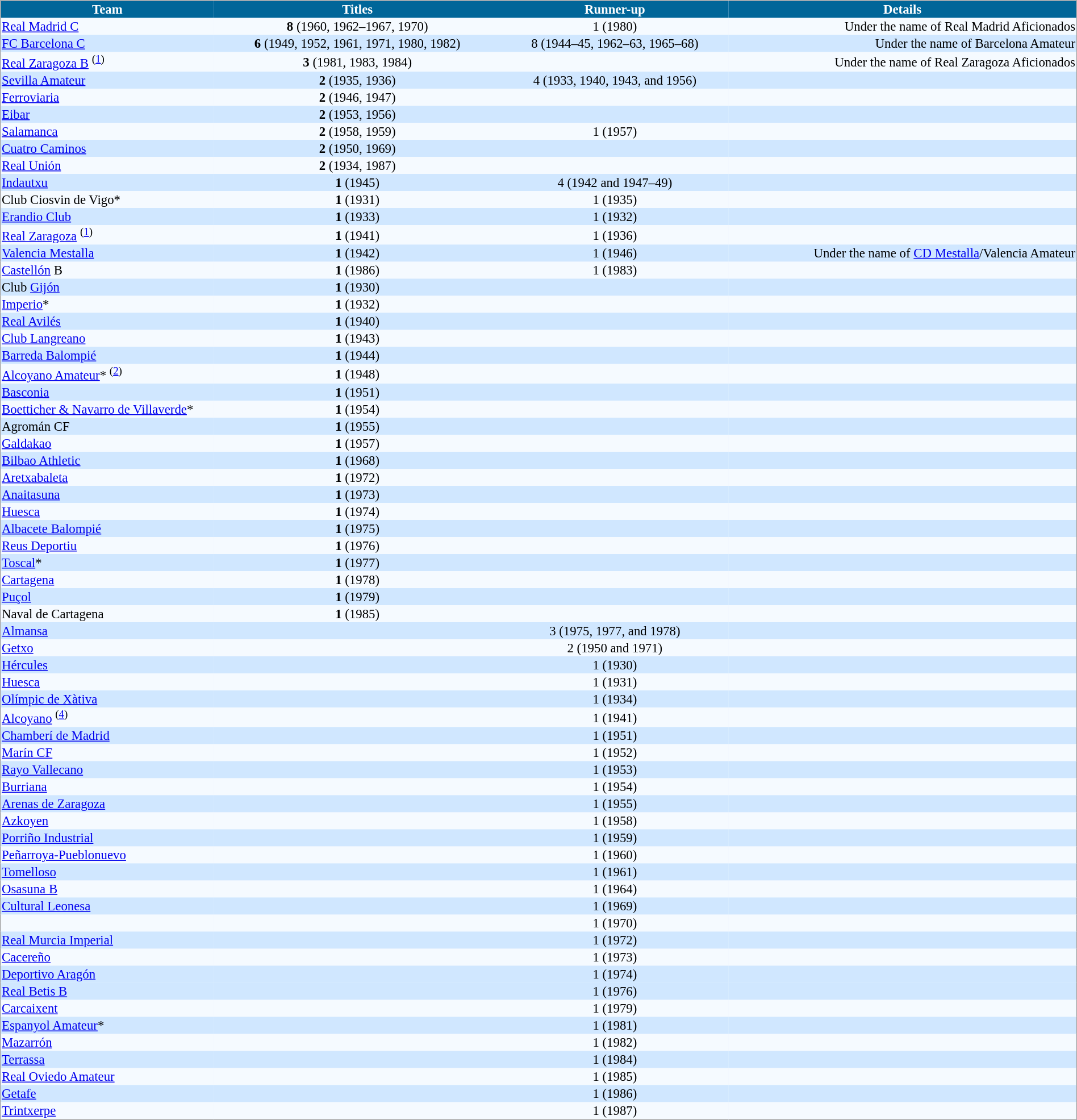<table cellspacing="0" style="background: #EBF5FF; border: 1px #aaa solid; border-collapse: collapse; font-size: 95%;" width=100%>
<tr bgcolor=#006699 style="color:white;">
<th width="140px">Team</th>
<th width="190px">Titles</th>
<th width="150px">Runner-up</th>
<th width="230px">Details</th>
</tr>
<tr ---- align="center">
</tr>
<tr ---- bgcolor="#F5FAFF">
<td> <a href='#'>Real Madrid C</a></td>
<td align=center><strong>8</strong> (1960, 1962–1967, 1970)</td>
<td align=center>1 (1980)</td>
<td align=right>Under the name of Real Madrid Aficionados</td>
</tr>
<tr ---- align="center">
</tr>
<tr ---- bgcolor="#D0E7FF">
<td> <a href='#'>FC Barcelona C</a></td>
<td align=center><strong>6</strong> (1949, 1952, 1961, 1971, 1980, 1982)</td>
<td align=center>8 (1944–45, 1962–63, 1965–68)</td>
<td align=right>Under the name of Barcelona Amateur</td>
</tr>
<tr ---- align="center">
</tr>
<tr ---- bgcolor="#F5FAFF">
<td> <a href='#'>Real Zaragoza B</a> <sup>(<a href='#'>1</a>)</sup></td>
<td align=center><strong>3</strong> (1981, 1983, 1984)</td>
<td></td>
<td align=right>Under the name of Real Zaragoza Aficionados</td>
</tr>
<tr ---- align="center">
</tr>
<tr ---- bgcolor="#D0E7FF">
<td> <a href='#'>Sevilla Amateur</a></td>
<td align=center><strong>2</strong> (1935, 1936)</td>
<td align=center>4 (1933, 1940, 1943, and 1956)</td>
<td></td>
</tr>
<tr ---- align="center">
</tr>
<tr ---- bgcolor="#F5FAFF">
<td> <a href='#'>Ferroviaria</a></td>
<td align=center><strong>2</strong> (1946, 1947)</td>
<td></td>
<td></td>
</tr>
<tr ---- align="center">
</tr>
<tr ---- bgcolor="#D0E7FF">
<td> <a href='#'>Eibar</a></td>
<td align=center><strong>2</strong> (1953, 1956)</td>
<td></td>
<td></td>
</tr>
<tr ---- align="center">
</tr>
<tr ---- bgcolor="#F5FAFF">
<td> <a href='#'>Salamanca</a></td>
<td align=center><strong>2</strong> (1958, 1959)</td>
<td align=center>1 (1957)</td>
<td></td>
</tr>
<tr ---- align="center">
</tr>
<tr ---- bgcolor="#D0E7FF">
<td> <a href='#'>Cuatro Caminos</a></td>
<td align=center><strong>2</strong> (1950, 1969)</td>
<td></td>
<td></td>
</tr>
<tr ---- align="center">
</tr>
<tr ---- bgcolor="#F5FAFF">
<td> <a href='#'>Real Unión</a></td>
<td align=center><strong>2</strong> (1934, 1987)</td>
<td></td>
<td></td>
</tr>
<tr ---- align="center">
</tr>
<tr ---- bgcolor="#D0E7FF">
<td> <a href='#'>Indautxu</a></td>
<td align=center><strong>1</strong> (1945)</td>
<td align=center>4 (1942 and 1947–49)</td>
<td></td>
</tr>
<tr ---- align="center">
</tr>
<tr ---- bgcolor="#F5FAFF">
<td> Club Ciosvin de Vigo*</td>
<td align=center><strong>1</strong> (1931)</td>
<td align=center>1 (1935)</td>
<td></td>
</tr>
<tr ---- align="center">
</tr>
<tr ---- bgcolor="#D0E7FF">
<td> <a href='#'>Erandio Club</a></td>
<td align=center><strong>1</strong> (1933)</td>
<td align=center>1 (1932)</td>
<td></td>
</tr>
<tr ---- align="center">
</tr>
<tr ---- bgcolor="#F5FAFF">
<td> <a href='#'>Real Zaragoza</a> <sup>(<a href='#'>1</a>)</sup></td>
<td align=center><strong>1</strong> (1941)</td>
<td align=center>1 (1936)</td>
<td></td>
</tr>
<tr ---- align="center">
</tr>
<tr ---- bgcolor="#D0E7FF">
<td> <a href='#'>Valencia Mestalla</a></td>
<td align=center><strong>1</strong> (1942)</td>
<td align=center>1 (1946)</td>
<td align=right>Under the name of <a href='#'>CD Mestalla</a>/Valencia Amateur</td>
</tr>
<tr ---- align="center">
</tr>
<tr ---- bgcolor="#F5FAFF">
<td> <a href='#'>Castellón</a> B</td>
<td align=center><strong>1</strong> (1986)</td>
<td align=center>1 (1983)</td>
<td></td>
</tr>
<tr ---- align="center">
</tr>
<tr ---- bgcolor="#D0E7FF">
<td> Club <a href='#'>Gijón</a></td>
<td align=center><strong>1</strong> (1930)</td>
<td></td>
<td></td>
</tr>
<tr ---- align="center">
</tr>
<tr ---- bgcolor="#F5FAFF">
<td> <a href='#'>Imperio</a>*</td>
<td align=center><strong>1</strong> (1932)</td>
<td></td>
<td></td>
</tr>
<tr ---- align="center">
</tr>
<tr ---- bgcolor="#D0E7FF">
<td> <a href='#'>Real Avilés</a></td>
<td align=center><strong>1</strong> (1940)</td>
<td></td>
<td></td>
</tr>
<tr ---- align="center">
</tr>
<tr ---- bgcolor="#F5FAFF">
<td> <a href='#'>Club Langreano</a></td>
<td align=center><strong>1</strong> (1943)</td>
<td></td>
<td></td>
</tr>
<tr ---- align="center">
</tr>
<tr ---- bgcolor="#D0E7FF">
<td> <a href='#'>Barreda Balompié</a></td>
<td align=center><strong>1</strong> (1944)</td>
<td></td>
<td></td>
</tr>
<tr ---- align="center">
</tr>
<tr ---- bgcolor="#F5FAFF">
<td> <a href='#'>Alcoyano Amateur</a>* <sup>(<a href='#'>2</a>)</sup></td>
<td align=center><strong>1</strong> (1948)</td>
<td></td>
<td></td>
</tr>
<tr ---- align="center">
</tr>
<tr ---- bgcolor="#D0E7FF">
<td> <a href='#'>Basconia</a></td>
<td align=center><strong>1</strong> (1951)</td>
<td></td>
<td></td>
</tr>
<tr ---- align="center">
</tr>
<tr ---- bgcolor="#F5FAFF">
<td> <a href='#'>Boetticher & Navarro de Villaverde</a>*</td>
<td align=center><strong>1</strong> (1954)</td>
<td></td>
<td></td>
</tr>
<tr ---- align="center">
</tr>
<tr ---- bgcolor="#D0E7FF">
<td> Agromán CF</td>
<td align=center><strong>1</strong> (1955)</td>
<td></td>
<td></td>
</tr>
<tr ---- align="center">
</tr>
<tr ---- bgcolor="#F5FAFF">
<td> <a href='#'>Galdakao</a></td>
<td align=center><strong>1</strong> (1957)</td>
<td></td>
<td></td>
</tr>
<tr ---- align="center">
</tr>
<tr ---- bgcolor="#D0E7FF">
<td> <a href='#'>Bilbao Athletic</a></td>
<td align=center><strong>1</strong> (1968)</td>
<td></td>
<td></td>
</tr>
<tr ---- align="center">
</tr>
<tr ---- bgcolor="#F5FAFF">
<td> <a href='#'>Aretxabaleta</a></td>
<td align=center><strong>1</strong> (1972)</td>
<td></td>
<td></td>
</tr>
<tr ---- align="center">
</tr>
<tr ---- bgcolor="#D0E7FF">
<td> <a href='#'>Anaitasuna</a></td>
<td align=center><strong>1</strong> (1973)</td>
<td></td>
<td></td>
</tr>
<tr ---- align="center">
</tr>
<tr ---- bgcolor="#F5FAFF">
<td> <a href='#'>Huesca</a></td>
<td align=center><strong>1</strong> (1974)</td>
<td></td>
<td></td>
</tr>
<tr ---- align="center">
</tr>
<tr ---- bgcolor="#D0E7FF">
<td> <a href='#'>Albacete Balompié</a></td>
<td align=center><strong>1</strong> (1975)</td>
<td></td>
<td></td>
</tr>
<tr ---- align="center">
</tr>
<tr ---- bgcolor="#F5FAFF">
<td> <a href='#'>Reus Deportiu</a></td>
<td align=center><strong>1</strong> (1976)</td>
<td></td>
<td></td>
</tr>
<tr ---- align="center">
</tr>
<tr ---- bgcolor="#D0E7FF">
<td> <a href='#'>Toscal</a>*</td>
<td align=center><strong>1</strong> (1977)</td>
<td></td>
<td></td>
</tr>
<tr ---- align="center">
</tr>
<tr ---- bgcolor="#F5FAFF">
<td> <a href='#'>Cartagena</a></td>
<td align=center><strong>1</strong> (1978)</td>
<td></td>
<td></td>
</tr>
<tr ---- align="center">
</tr>
<tr ---- bgcolor="#D0E7FF">
<td> <a href='#'>Puçol</a></td>
<td align=center><strong>1</strong> (1979)</td>
<td></td>
<td></td>
</tr>
<tr ---- align="center">
</tr>
<tr ---- bgcolor="#F5FAFF">
<td> Naval de Cartagena</td>
<td align=center><strong>1</strong> (1985)</td>
<td></td>
<td></td>
</tr>
<tr ---- align="center">
</tr>
<tr ---- bgcolor="#D0E7FF">
<td> <a href='#'>Almansa</a></td>
<td></td>
<td align=center>3 (1975, 1977, and 1978)</td>
<td></td>
</tr>
<tr ---- align="center">
</tr>
<tr ---- bgcolor="#F5FAFF">
<td> <a href='#'>Getxo</a></td>
<td></td>
<td align=center>2 (1950 and 1971)</td>
<td></td>
</tr>
<tr ---- align="center">
</tr>
<tr ---- bgcolor="#D0E7FF">
<td> <a href='#'>Hércules</a></td>
<td></td>
<td align=center>1 (1930)</td>
<td></td>
</tr>
<tr ---- align="center">
</tr>
<tr ---- bgcolor="#F5FAFF">
<td> <a href='#'>Huesca</a></td>
<td></td>
<td align=center>1 (1931)</td>
<td></td>
</tr>
<tr ---- align="center">
</tr>
<tr ---- bgcolor="#D0E7FF">
<td> <a href='#'>Olímpic de Xàtiva</a></td>
<td></td>
<td align=center>1 (1934)</td>
<td></td>
</tr>
<tr ---- align="center">
</tr>
<tr ---- bgcolor="#F5FAFF">
<td> <a href='#'>Alcoyano</a> <sup>(<a href='#'>4</a>)</sup></td>
<td></td>
<td align=center>1 (1941)</td>
<td></td>
</tr>
<tr ---- align="center">
</tr>
<tr ---- bgcolor="#D0E7FF">
<td> <a href='#'>Chamberí de Madrid</a></td>
<td></td>
<td align=center>1 (1951)</td>
<td></td>
</tr>
<tr ---- align="center">
</tr>
<tr ---- bgcolor="#F5FAFF">
<td> <a href='#'>Marín CF</a></td>
<td></td>
<td align=center>1 (1952)</td>
<td></td>
</tr>
<tr ---- align="center">
</tr>
<tr ---- bgcolor="#D0E7FF">
<td> <a href='#'>Rayo Vallecano</a></td>
<td></td>
<td align=center>1 (1953)</td>
<td></td>
</tr>
<tr ---- align="center">
</tr>
<tr ---- bgcolor="#F5FAFF">
<td> <a href='#'>Burriana</a></td>
<td></td>
<td align=center>1 (1954)</td>
<td></td>
</tr>
<tr ---- align="center">
</tr>
<tr ---- bgcolor="#D0E7FF">
<td> <a href='#'>Arenas de Zaragoza</a></td>
<td></td>
<td align=center>1 (1955)</td>
<td></td>
</tr>
<tr ---- align="center">
</tr>
<tr ---- bgcolor="#F5FAFF">
<td> <a href='#'>Azkoyen</a></td>
<td></td>
<td align=center>1 (1958)</td>
<td></td>
</tr>
<tr ---- align="center">
</tr>
<tr ---- bgcolor="#D0E7FF">
<td> <a href='#'>Porriño Industrial</a></td>
<td></td>
<td align=center>1 (1959)</td>
<td></td>
</tr>
<tr ---- align="center">
</tr>
<tr ---- bgcolor="#F5FAFF">
<td> <a href='#'>Peñarroya-Pueblonuevo</a></td>
<td></td>
<td align=center>1 (1960)</td>
<td></td>
</tr>
<tr ---- align="center">
</tr>
<tr ---- bgcolor="#D0E7FF">
<td> <a href='#'>Tomelloso</a></td>
<td></td>
<td align=center>1 (1961)</td>
<td></td>
</tr>
<tr ---- align="center">
</tr>
<tr ---- bgcolor="#F5FAFF">
<td> <a href='#'>Osasuna B</a></td>
<td></td>
<td align=center>1 (1964)</td>
<td></td>
</tr>
<tr ---- align="center">
</tr>
<tr ---- bgcolor="#D0E7FF">
<td> <a href='#'>Cultural Leonesa</a></td>
<td></td>
<td align=center>1 (1969)</td>
<td></td>
</tr>
<tr ---- align="center">
</tr>
<tr ---- bgcolor="#F5FAFF">
<td> </td>
<td></td>
<td align=center>1 (1970)</td>
<td></td>
</tr>
<tr ---- align="center">
</tr>
<tr ---- bgcolor="#D0E7FF">
<td> <a href='#'>Real Murcia Imperial</a></td>
<td></td>
<td align=center>1 (1972)</td>
<td></td>
</tr>
<tr ---- align="center">
</tr>
<tr ---- bgcolor="#F5FAFF">
<td> <a href='#'>Cacereño</a></td>
<td></td>
<td align=center>1 (1973)</td>
<td></td>
</tr>
<tr ---- align="center">
</tr>
<tr ---- bgcolor="#D0E7FF">
<td> <a href='#'>Deportivo Aragón</a></td>
<td></td>
<td align=center>1 (1974)</td>
<td></td>
</tr>
<tr ---- align="center">
</tr>
<tr ---- bgcolor="#D0E7FF">
<td> <a href='#'>Real Betis B</a></td>
<td></td>
<td align=center>1 (1976)</td>
<td></td>
</tr>
<tr ---- align="center">
</tr>
<tr ---- bgcolor="#F5FAFF">
<td> <a href='#'>Carcaixent</a></td>
<td></td>
<td align=center>1 (1979)</td>
<td></td>
</tr>
<tr ---- align="center">
</tr>
<tr ---- bgcolor="#D0E7FF">
<td> <a href='#'>Espanyol Amateur</a>*</td>
<td></td>
<td align=center>1 (1981)</td>
<td></td>
</tr>
<tr ---- align="center">
</tr>
<tr ---- bgcolor="#F5FAFF">
<td> <a href='#'>Mazarrón</a></td>
<td></td>
<td align=center>1 (1982)</td>
<td></td>
</tr>
<tr ---- align="center">
</tr>
<tr ---- bgcolor="#D0E7FF">
<td> <a href='#'>Terrassa</a></td>
<td></td>
<td align=center>1 (1984)</td>
<td></td>
</tr>
<tr ---- align="center">
</tr>
<tr ---- bgcolor="#F5FAFF">
<td> <a href='#'>Real Oviedo Amateur</a></td>
<td></td>
<td align=center>1 (1985)</td>
<td></td>
</tr>
<tr ---- align="center">
</tr>
<tr ---- bgcolor="#D0E7FF">
<td> <a href='#'>Getafe</a></td>
<td></td>
<td align=center>1 (1986)</td>
<td></td>
</tr>
<tr ---- align="center">
</tr>
<tr ---- bgcolor="#F5FAFF">
<td> <a href='#'>Trintxerpe</a></td>
<td></td>
<td align=center>1 (1987)</td>
<td></td>
</tr>
</table>
